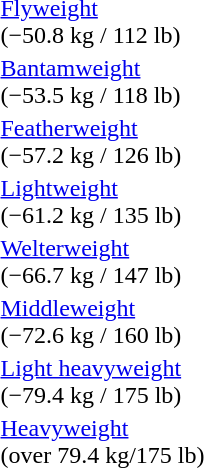<table>
<tr valign="top">
<td><a href='#'>Flyweight</a><br>(−50.8 kg / 112 lb)<br></td>
<td></td>
<td></td>
<td></td>
</tr>
<tr valign="top">
<td><a href='#'>Bantamweight</a><br>(−53.5 kg / 118 lb)<br></td>
<td></td>
<td></td>
<td></td>
</tr>
<tr valign="top">
<td><a href='#'>Featherweight</a><br>(−57.2 kg / 126 lb)<br></td>
<td></td>
<td></td>
<td></td>
</tr>
<tr valign="top">
<td><a href='#'>Lightweight</a><br>(−61.2 kg / 135 lb)<br></td>
<td></td>
<td></td>
<td></td>
</tr>
<tr valign="top">
<td><a href='#'>Welterweight</a><br>(−66.7 kg / 147 lb)<br></td>
<td></td>
<td></td>
<td></td>
</tr>
<tr valign="top">
<td><a href='#'>Middleweight</a><br>(−72.6 kg / 160 lb)<br></td>
<td></td>
<td></td>
<td></td>
</tr>
<tr valign="top">
<td><a href='#'>Light heavyweight</a><br>(−79.4 kg / 175 lb)<br></td>
<td></td>
<td></td>
<td></td>
</tr>
<tr valign="top">
<td><a href='#'>Heavyweight</a><br>(over 79.4 kg/175 lb)<br></td>
<td></td>
<td></td>
<td></td>
</tr>
</table>
